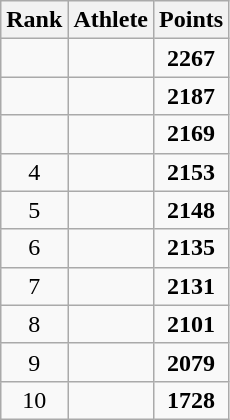<table class=wikitable style="text-align:center;">
<tr>
<th>Rank</th>
<th>Athlete</th>
<th>Points</th>
</tr>
<tr>
<td></td>
<td align=left></td>
<td><strong>2267</strong></td>
</tr>
<tr>
<td></td>
<td align=left></td>
<td><strong>2187</strong></td>
</tr>
<tr>
<td></td>
<td align=left></td>
<td><strong>2169</strong></td>
</tr>
<tr>
<td>4</td>
<td align=left></td>
<td><strong>2153</strong></td>
</tr>
<tr>
<td>5</td>
<td align=left></td>
<td><strong>2148</strong></td>
</tr>
<tr>
<td>6</td>
<td align=left></td>
<td><strong>2135</strong></td>
</tr>
<tr>
<td>7</td>
<td align=left></td>
<td><strong>2131</strong></td>
</tr>
<tr>
<td>8</td>
<td align=left></td>
<td><strong>2101</strong></td>
</tr>
<tr>
<td>9</td>
<td align=left></td>
<td><strong>2079</strong></td>
</tr>
<tr>
<td>10</td>
<td align=left></td>
<td><strong>1728</strong></td>
</tr>
</table>
